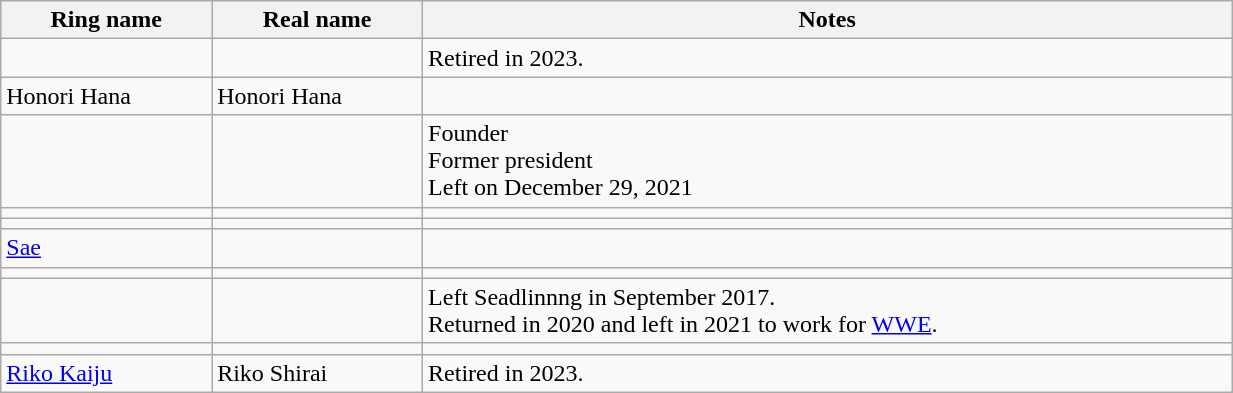<table class="wikitable sortable" align="left center" style="width:65%;">
<tr>
<th width:15%;">Ring name</th>
<th width:15%;">Real name</th>
<th width:25%;">Notes</th>
</tr>
<tr>
<td></td>
<td></td>
<td>Retired in 2023.</td>
</tr>
<tr>
<td>Honori Hana</td>
<td>Honori Hana</td>
<td></td>
</tr>
<tr>
<td></td>
<td></td>
<td>Founder<br>Former president<br>Left on December 29, 2021</td>
</tr>
<tr>
<td></td>
<td></td>
<td></td>
</tr>
<tr>
<td></td>
<td></td>
<td></td>
</tr>
<tr>
<td><a href='#'>Sae</a></td>
<td></td>
<td></td>
</tr>
<tr>
<td></td>
<td></td>
<td></td>
</tr>
<tr>
<td></td>
<td></td>
<td>Left Seadlinnng in September 2017.<br>Returned in 2020 and left in 2021 to work for <a href='#'>WWE</a>.</td>
</tr>
<tr>
<td></td>
<td></td>
<td></td>
</tr>
<tr>
<td><a href='#'>Riko Kaiju</a></td>
<td>Riko Shirai</td>
<td>Retired in 2023.</td>
</tr>
</table>
